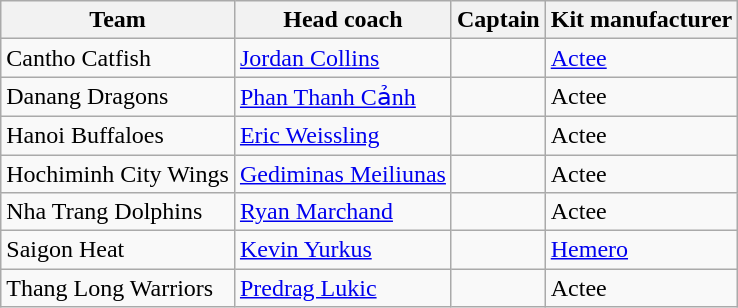<table class="wikitable sortable">
<tr>
<th>Team</th>
<th>Head coach</th>
<th>Captain</th>
<th>Kit manufacturer</th>
</tr>
<tr>
<td>Cantho Catfish</td>
<td> <a href='#'>Jordan Collins</a></td>
<td></td>
<td><a href='#'>Actee</a></td>
</tr>
<tr>
<td>Danang Dragons</td>
<td> <a href='#'>Phan Thanh Cảnh</a></td>
<td></td>
<td>Actee</td>
</tr>
<tr>
<td>Hanoi Buffaloes</td>
<td> <a href='#'>Eric Weissling</a></td>
<td></td>
<td>Actee</td>
</tr>
<tr>
<td>Hochiminh City Wings</td>
<td> <a href='#'>Gediminas Meiliunas</a></td>
<td></td>
<td>Actee</td>
</tr>
<tr>
<td>Nha Trang Dolphins</td>
<td> <a href='#'>Ryan Marchand</a></td>
<td></td>
<td>Actee</td>
</tr>
<tr>
<td>Saigon Heat</td>
<td> <a href='#'>Kevin Yurkus</a></td>
<td></td>
<td><a href='#'>Hemero</a></td>
</tr>
<tr>
<td>Thang Long Warriors</td>
<td> <a href='#'>Predrag Lukic</a></td>
<td></td>
<td>Actee</td>
</tr>
</table>
